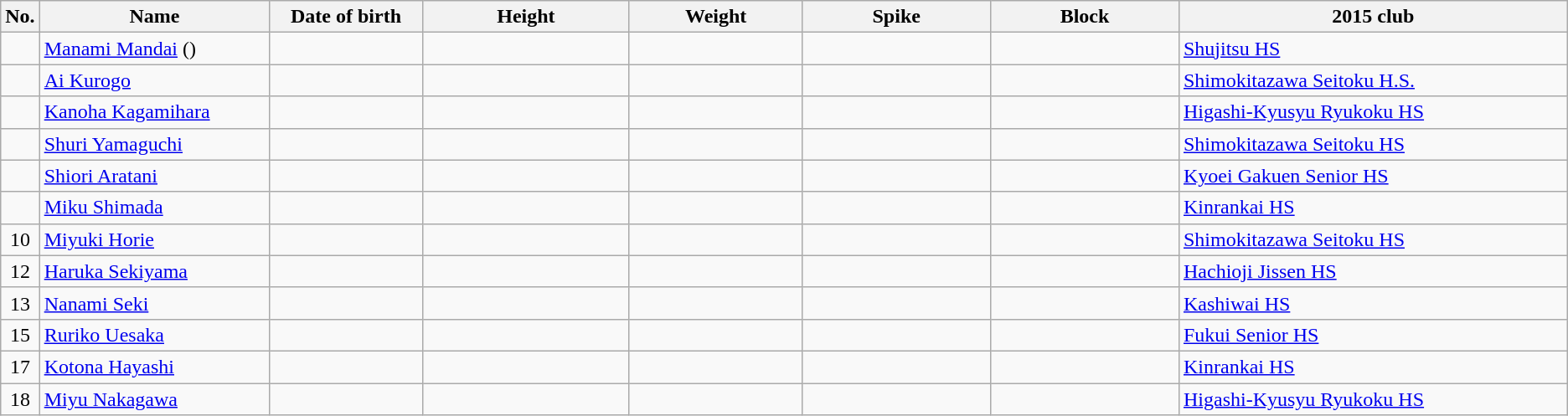<table class="wikitable sortable" style="text-align:center;">
<tr>
<th>No.</th>
<th style="width:12em">Name</th>
<th style="width:8em">Date of birth</th>
<th style="width:11em">Height</th>
<th style="width:9em">Weight</th>
<th style="width:10em">Spike</th>
<th style="width:10em">Block</th>
<th style="width:21em">2015 club</th>
</tr>
<tr>
<td></td>
<td align=left><a href='#'>Manami Mandai</a> ()</td>
<td align=right></td>
<td></td>
<td></td>
<td></td>
<td></td>
<td align=left> <a href='#'>Shujitsu HS</a></td>
</tr>
<tr>
<td></td>
<td align=left><a href='#'>Ai Kurogo</a></td>
<td align=right></td>
<td></td>
<td></td>
<td></td>
<td></td>
<td align=left> <a href='#'>Shimokitazawa Seitoku H.S.</a></td>
</tr>
<tr>
<td></td>
<td align=left><a href='#'>Kanoha Kagamihara</a></td>
<td align=right></td>
<td></td>
<td></td>
<td></td>
<td></td>
<td align=left> <a href='#'>Higashi-Kyusyu Ryukoku HS</a></td>
</tr>
<tr>
<td></td>
<td align=left><a href='#'>Shuri Yamaguchi</a></td>
<td align=right></td>
<td></td>
<td></td>
<td></td>
<td></td>
<td align=left> <a href='#'>Shimokitazawa Seitoku HS</a></td>
</tr>
<tr>
<td></td>
<td align=left><a href='#'>Shiori Aratani</a></td>
<td align=right></td>
<td></td>
<td></td>
<td></td>
<td></td>
<td align=left> <a href='#'>Kyoei Gakuen Senior HS</a></td>
</tr>
<tr>
<td></td>
<td align=left><a href='#'>Miku Shimada</a></td>
<td align=right></td>
<td></td>
<td></td>
<td></td>
<td></td>
<td align=left> <a href='#'>Kinrankai HS</a></td>
</tr>
<tr>
<td>10</td>
<td align=left><a href='#'>Miyuki Horie</a></td>
<td align=right></td>
<td></td>
<td></td>
<td></td>
<td></td>
<td align=left> <a href='#'>Shimokitazawa Seitoku HS</a></td>
</tr>
<tr>
<td>12</td>
<td align=left><a href='#'>Haruka Sekiyama</a></td>
<td align=right></td>
<td></td>
<td></td>
<td></td>
<td></td>
<td align=left> <a href='#'>Hachioji Jissen HS</a></td>
</tr>
<tr>
<td>13</td>
<td align=left><a href='#'>Nanami Seki</a></td>
<td align=right></td>
<td></td>
<td></td>
<td></td>
<td></td>
<td align=left> <a href='#'>Kashiwai HS</a></td>
</tr>
<tr>
<td>15</td>
<td align=left><a href='#'>Ruriko Uesaka</a></td>
<td align=right></td>
<td></td>
<td></td>
<td></td>
<td></td>
<td align=left> <a href='#'>Fukui Senior HS</a></td>
</tr>
<tr>
<td>17</td>
<td align=left><a href='#'>Kotona Hayashi</a></td>
<td align=right></td>
<td></td>
<td></td>
<td></td>
<td></td>
<td align=left> <a href='#'>Kinrankai HS</a></td>
</tr>
<tr>
<td>18</td>
<td align=left><a href='#'>Miyu Nakagawa</a></td>
<td align=right></td>
<td></td>
<td></td>
<td></td>
<td></td>
<td align=left> <a href='#'>Higashi-Kyusyu Ryukoku HS</a></td>
</tr>
</table>
